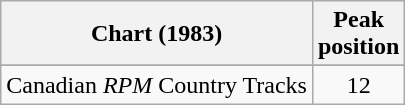<table class="wikitable sortable">
<tr>
<th align="left">Chart (1983)</th>
<th align="center">Peak<br>position</th>
</tr>
<tr>
</tr>
<tr>
</tr>
<tr>
<td align="left">Canadian <em>RPM</em> Country Tracks</td>
<td align="center">12</td>
</tr>
</table>
